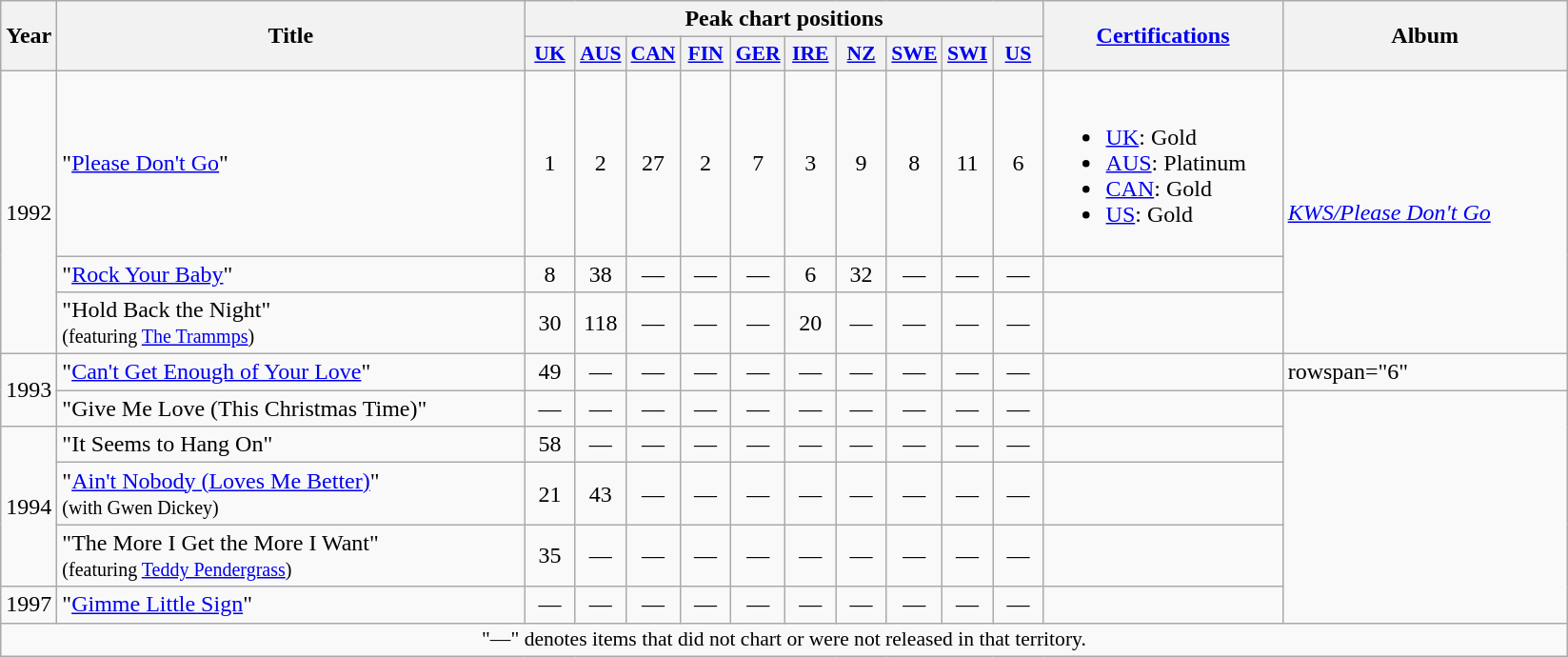<table class="wikitable">
<tr>
<th rowspan="2" style="width:2em;">Year</th>
<th rowspan="2" style="width:20em;">Title</th>
<th colspan="10">Peak chart positions</th>
<th rowspan="2" style="width:10em;"><a href='#'>Certifications</a></th>
<th rowspan="2" style="width:12em;">Album</th>
</tr>
<tr>
<th style="width:2em;font-size:90%;"><a href='#'>UK</a><br></th>
<th style="width:2em;font-size:90%;"><a href='#'>AUS</a><br></th>
<th style="width:2em;font-size:90%;"><a href='#'>CAN</a><br></th>
<th style="width:2em;font-size:90%;"><a href='#'>FIN</a><br></th>
<th style="width:2em;font-size:90%;"><a href='#'>GER</a><br></th>
<th style="width:2em;font-size:90%;"><a href='#'>IRE</a><br></th>
<th style="width:2em;font-size:90%;"><a href='#'>NZ</a><br></th>
<th style="width:2em;font-size:90%;"><a href='#'>SWE</a><br></th>
<th style="width:2em;font-size:90%;"><a href='#'>SWI</a><br></th>
<th style="width:2em;font-size:90%;"><a href='#'>US</a><br></th>
</tr>
<tr>
<td rowspan="3">1992</td>
<td>"<a href='#'>Please Don't Go</a>"</td>
<td align="center">1</td>
<td align="center">2</td>
<td align="center">27</td>
<td align="center">2</td>
<td align="center">7</td>
<td align="center">3</td>
<td align="center">9</td>
<td align="center">8</td>
<td align="center">11</td>
<td align="center">6</td>
<td><br><ul><li><a href='#'>UK</a>: Gold</li><li><a href='#'>AUS</a>: Platinum</li><li><a href='#'>CAN</a>: Gold</li><li><a href='#'>US</a>: Gold</li></ul></td>
<td align="left" rowspan="3"><em><a href='#'>KWS/Please Don't Go</a></em></td>
</tr>
<tr>
<td>"<a href='#'>Rock Your Baby</a>"</td>
<td align="center">8</td>
<td align="center">38</td>
<td align="center">—</td>
<td align="center">—</td>
<td align="center">—</td>
<td align="center">6</td>
<td align="center">32</td>
<td align="center">—</td>
<td align="center">—</td>
<td align="center">—</td>
<td></td>
</tr>
<tr>
<td>"Hold Back the Night" <br><small>(featuring <a href='#'>The Trammps</a>)</small></td>
<td align="center">30</td>
<td align="center">118</td>
<td align="center">—</td>
<td align="center">—</td>
<td align="center">—</td>
<td align="center">20</td>
<td align="center">—</td>
<td align="center">—</td>
<td align="center">—</td>
<td align="center">—</td>
<td></td>
</tr>
<tr>
<td rowspan="2">1993</td>
<td>"<a href='#'>Can't Get Enough of Your Love</a>"</td>
<td align="center">49</td>
<td align="center">—</td>
<td align="center">—</td>
<td align="center">—</td>
<td align="center">—</td>
<td align="center">—</td>
<td align="center">—</td>
<td align="center">—</td>
<td align="center">—</td>
<td align="center">—</td>
<td></td>
<td>rowspan="6" </td>
</tr>
<tr>
<td>"Give Me Love (This Christmas Time)"</td>
<td align="center">—</td>
<td align="center">—</td>
<td align="center">—</td>
<td align="center">—</td>
<td align="center">—</td>
<td align="center">—</td>
<td align="center">—</td>
<td align="center">—</td>
<td align="center">—</td>
<td align="center">—</td>
<td></td>
</tr>
<tr>
<td rowspan="3">1994</td>
<td>"It Seems to Hang On"</td>
<td align="center">58</td>
<td align="center">—</td>
<td align="center">—</td>
<td align="center">—</td>
<td align="center">—</td>
<td align="center">—</td>
<td align="center">—</td>
<td align="center">—</td>
<td align="center">—</td>
<td align="center">—</td>
<td></td>
</tr>
<tr>
<td>"<a href='#'>Ain't Nobody (Loves Me Better)</a>"<br><small>(with Gwen Dickey)</small></td>
<td align="center">21</td>
<td align="center">43</td>
<td align="center">—</td>
<td align="center">—</td>
<td align="center">—</td>
<td align="center">—</td>
<td align="center">—</td>
<td align="center">—</td>
<td align="center">—</td>
<td align="center">—</td>
<td></td>
</tr>
<tr>
<td>"The More I Get the More I Want"<br><small>(featuring <a href='#'>Teddy Pendergrass</a>)</small></td>
<td align="center">35</td>
<td align="center">—</td>
<td align="center">—</td>
<td align="center">—</td>
<td align="center">—</td>
<td align="center">—</td>
<td align="center">—</td>
<td align="center">—</td>
<td align="center">—</td>
<td align="center">—</td>
<td></td>
</tr>
<tr>
<td>1997</td>
<td>"<a href='#'>Gimme Little Sign</a>"</td>
<td align="center">—</td>
<td align="center">—</td>
<td align="center">—</td>
<td align="center">—</td>
<td align="center">—</td>
<td align="center">—</td>
<td align="center">—</td>
<td align="center">—</td>
<td align="center">—</td>
<td align="center">—</td>
<td></td>
</tr>
<tr>
<td align="center" colspan="15" style="font-size:90%">"—" denotes items that did not chart or were not released in that territory.</td>
</tr>
</table>
